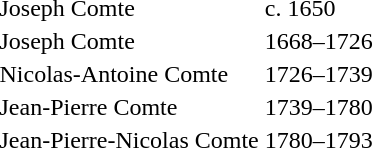<table>
<tr>
<td>Joseph Comte</td>
<td>c. 1650</td>
</tr>
<tr>
<td>Joseph Comte</td>
<td>1668–1726</td>
</tr>
<tr>
<td>Nicolas-Antoine Comte</td>
<td>1726–1739</td>
</tr>
<tr>
<td>Jean-Pierre Comte</td>
<td>1739–1780</td>
</tr>
<tr>
<td>Jean-Pierre-Nicolas Comte</td>
<td>1780–1793</td>
</tr>
</table>
